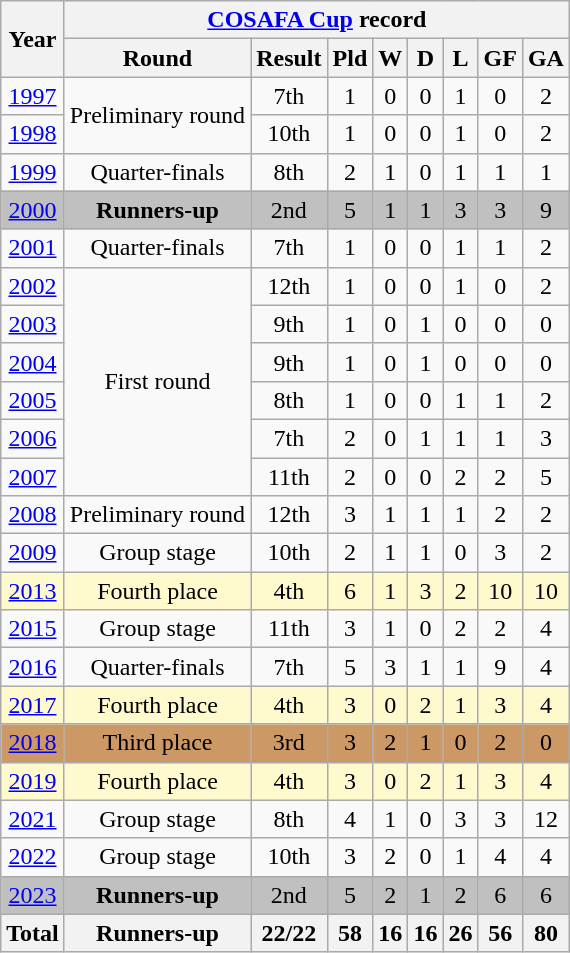<table class="wikitable" style="text-align: center;">
<tr>
<th rowspan="2">Year</th>
<th colspan="8"><a href='#'>COSAFA Cup</a> record</th>
</tr>
<tr>
<th>Round</th>
<th>Result</th>
<th>Pld</th>
<th>W</th>
<th>D</th>
<th>L</th>
<th>GF</th>
<th>GA</th>
</tr>
<tr>
<td><a href='#'>1997</a></td>
<td rowspan=2>Preliminary round</td>
<td>7th</td>
<td>1</td>
<td>0</td>
<td>0</td>
<td>1</td>
<td>0</td>
<td>2</td>
</tr>
<tr>
<td><a href='#'>1998</a></td>
<td>10th</td>
<td>1</td>
<td>0</td>
<td>0</td>
<td>1</td>
<td>0</td>
<td>2</td>
</tr>
<tr>
<td><a href='#'>1999</a></td>
<td>Quarter-finals</td>
<td>8th</td>
<td>2</td>
<td>1</td>
<td>0</td>
<td>1</td>
<td>1</td>
<td>1</td>
</tr>
<tr style="background:silver;">
<td><a href='#'>2000</a></td>
<td><strong>Runners-up</strong></td>
<td>2nd</td>
<td>5</td>
<td>1</td>
<td>1</td>
<td>3</td>
<td>3</td>
<td>9</td>
</tr>
<tr>
<td><a href='#'>2001</a></td>
<td>Quarter-finals</td>
<td>7th</td>
<td>1</td>
<td>0</td>
<td>0</td>
<td>1</td>
<td>1</td>
<td>2</td>
</tr>
<tr>
<td><a href='#'>2002</a></td>
<td rowspan=6>First round</td>
<td>12th</td>
<td>1</td>
<td>0</td>
<td>0</td>
<td>1</td>
<td>0</td>
<td>2</td>
</tr>
<tr>
<td><a href='#'>2003</a></td>
<td>9th</td>
<td>1</td>
<td>0</td>
<td>1</td>
<td>0</td>
<td>0</td>
<td>0</td>
</tr>
<tr>
<td><a href='#'>2004</a></td>
<td>9th</td>
<td>1</td>
<td>0</td>
<td>1</td>
<td>0</td>
<td>0</td>
<td>0</td>
</tr>
<tr>
<td><a href='#'>2005</a></td>
<td>8th</td>
<td>1</td>
<td>0</td>
<td>0</td>
<td>1</td>
<td>1</td>
<td>2</td>
</tr>
<tr>
<td><a href='#'>2006</a></td>
<td>7th</td>
<td>2</td>
<td>0</td>
<td>1</td>
<td>1</td>
<td>1</td>
<td>3</td>
</tr>
<tr>
<td><a href='#'>2007</a></td>
<td>11th</td>
<td>2</td>
<td>0</td>
<td>0</td>
<td>2</td>
<td>2</td>
<td>5</td>
</tr>
<tr>
<td> <a href='#'>2008</a></td>
<td>Preliminary round</td>
<td>12th</td>
<td>3</td>
<td>1</td>
<td>1</td>
<td>1</td>
<td>2</td>
<td>2</td>
</tr>
<tr>
<td> <a href='#'>2009</a></td>
<td>Group stage</td>
<td>10th</td>
<td>2</td>
<td>1</td>
<td>1</td>
<td>0</td>
<td>3</td>
<td>2</td>
</tr>
<tr style="background:LemonChiffon;">
<td> <a href='#'>2013</a></td>
<td>Fourth place</td>
<td>4th</td>
<td>6</td>
<td>1</td>
<td>3</td>
<td>2</td>
<td>10</td>
<td>10</td>
</tr>
<tr>
<td> <a href='#'>2015</a></td>
<td>Group stage</td>
<td>11th</td>
<td>3</td>
<td>1</td>
<td>0</td>
<td>2</td>
<td>2</td>
<td>4</td>
</tr>
<tr>
<td> <a href='#'>2016</a></td>
<td>Quarter-finals</td>
<td>7th</td>
<td>5</td>
<td>3</td>
<td>1</td>
<td>1</td>
<td>9</td>
<td>4</td>
</tr>
<tr style="background:LemonChiffon;">
<td> <a href='#'>2017</a></td>
<td>Fourth place</td>
<td>4th</td>
<td>3</td>
<td>0</td>
<td>2</td>
<td>1</td>
<td>3</td>
<td>4</td>
</tr>
<tr bgcolor=cc9966>
<td> <a href='#'>2018</a></td>
<td>Third place</td>
<td>3rd</td>
<td>3</td>
<td>2</td>
<td>1</td>
<td>0</td>
<td>2</td>
<td>0</td>
</tr>
<tr style="background:LemonChiffon;">
<td> <a href='#'>2019</a></td>
<td>Fourth place</td>
<td>4th</td>
<td>3</td>
<td>0</td>
<td>2</td>
<td>1</td>
<td>3</td>
<td>4</td>
</tr>
<tr>
<td> <a href='#'>2021</a></td>
<td>Group stage</td>
<td>8th</td>
<td>4</td>
<td>1</td>
<td>0</td>
<td>3</td>
<td>3</td>
<td>12</td>
</tr>
<tr>
<td> <a href='#'>2022</a></td>
<td>Group stage</td>
<td>10th</td>
<td>3</td>
<td>2</td>
<td>0</td>
<td>1</td>
<td>4</td>
<td>4</td>
</tr>
<tr style="background:silver;">
<td> <a href='#'>2023</a></td>
<td><strong>Runners-up</strong></td>
<td>2nd</td>
<td>5</td>
<td>2</td>
<td>1</td>
<td>2</td>
<td>6</td>
<td>6</td>
</tr>
<tr>
<th>Total</th>
<th>Runners-up</th>
<th>22/22</th>
<th>58</th>
<th>16</th>
<th>16</th>
<th>26</th>
<th>56</th>
<th>80</th>
</tr>
</table>
